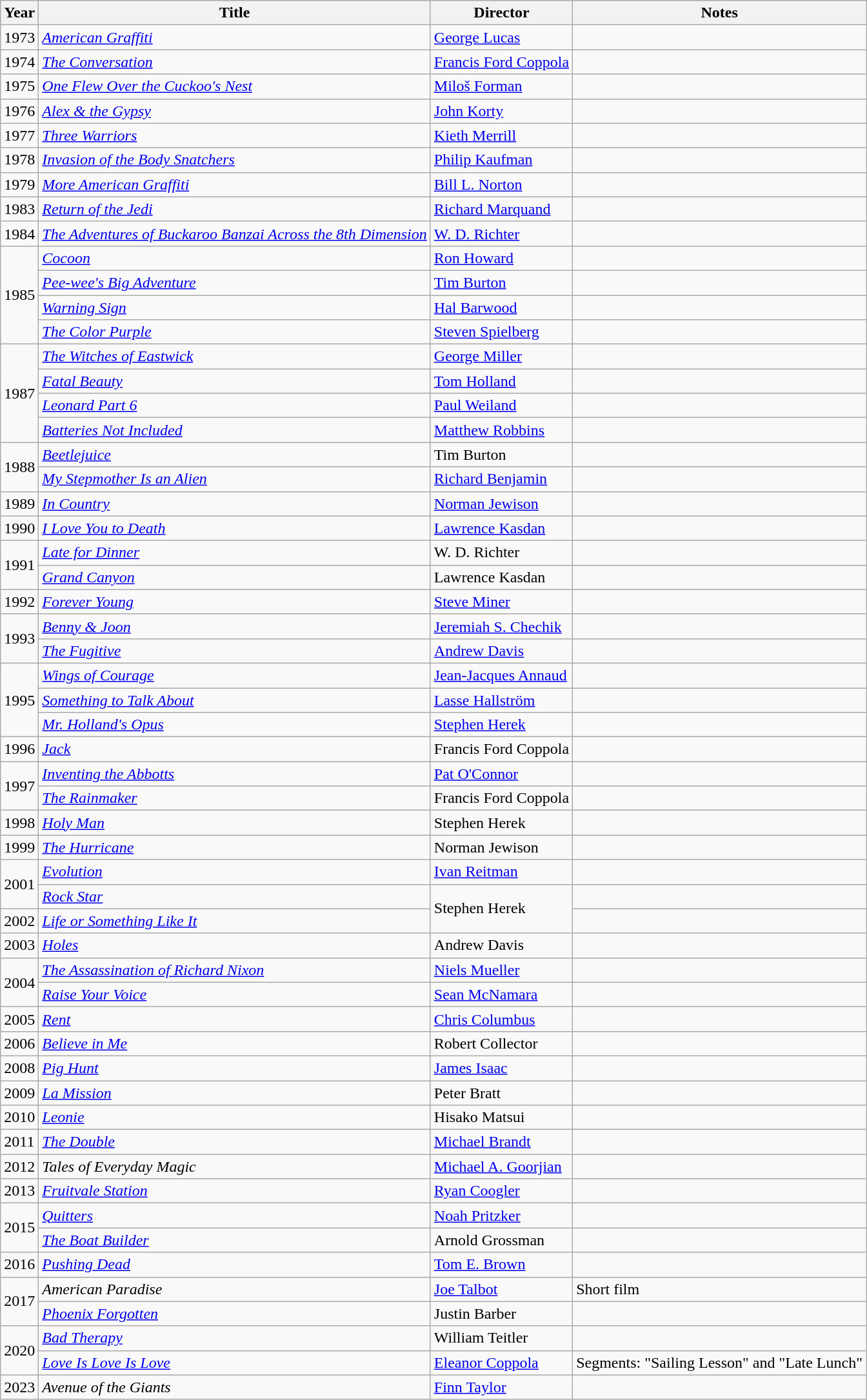<table class="wikitable sortable">
<tr>
<th>Year</th>
<th>Title</th>
<th>Director</th>
<th>Notes</th>
</tr>
<tr>
<td>1973</td>
<td><em><a href='#'>American Graffiti</a></em></td>
<td><a href='#'>George Lucas</a></td>
<td></td>
</tr>
<tr>
<td>1974</td>
<td><em><a href='#'>The Conversation</a></em></td>
<td><a href='#'>Francis Ford Coppola</a></td>
<td></td>
</tr>
<tr>
<td>1975</td>
<td><em><a href='#'>One Flew Over the Cuckoo's Nest</a></em></td>
<td><a href='#'>Miloš Forman</a></td>
<td></td>
</tr>
<tr>
<td>1976</td>
<td><em><a href='#'>Alex & the Gypsy</a></em></td>
<td><a href='#'>John Korty</a></td>
<td></td>
</tr>
<tr>
<td>1977</td>
<td><em><a href='#'>Three Warriors</a></em></td>
<td><a href='#'>Kieth Merrill</a></td>
<td></td>
</tr>
<tr>
<td>1978</td>
<td><em><a href='#'>Invasion of the Body Snatchers</a></em></td>
<td><a href='#'>Philip Kaufman</a></td>
<td></td>
</tr>
<tr>
<td>1979</td>
<td><em><a href='#'>More American Graffiti</a></em></td>
<td><a href='#'>Bill L. Norton</a></td>
<td></td>
</tr>
<tr>
<td>1983</td>
<td><em><a href='#'>Return of the Jedi</a></em></td>
<td><a href='#'>Richard Marquand</a></td>
<td></td>
</tr>
<tr>
<td>1984</td>
<td><em><a href='#'>The Adventures of Buckaroo Banzai Across the 8th Dimension</a></em></td>
<td><a href='#'>W. D. Richter</a></td>
<td></td>
</tr>
<tr>
<td rowspan="4">1985</td>
<td><em><a href='#'>Cocoon</a></em></td>
<td><a href='#'>Ron Howard</a></td>
<td></td>
</tr>
<tr>
<td><em><a href='#'>Pee-wee's Big Adventure</a></em></td>
<td><a href='#'>Tim Burton</a></td>
<td></td>
</tr>
<tr>
<td><em><a href='#'>Warning Sign</a></em></td>
<td><a href='#'>Hal Barwood</a></td>
<td></td>
</tr>
<tr>
<td><em><a href='#'>The Color Purple</a></em></td>
<td><a href='#'>Steven Spielberg</a></td>
<td></td>
</tr>
<tr>
<td rowspan="4">1987</td>
<td><em><a href='#'>The Witches of Eastwick</a></em></td>
<td><a href='#'>George Miller</a></td>
<td></td>
</tr>
<tr>
<td><em><a href='#'>Fatal Beauty</a></em></td>
<td><a href='#'>Tom Holland</a></td>
<td></td>
</tr>
<tr>
<td><em><a href='#'>Leonard Part 6</a></em></td>
<td><a href='#'>Paul Weiland</a></td>
<td></td>
</tr>
<tr>
<td><em><a href='#'>Batteries Not Included</a></em></td>
<td><a href='#'>Matthew Robbins</a></td>
<td></td>
</tr>
<tr>
<td rowspan="2">1988</td>
<td><em><a href='#'>Beetlejuice</a></em></td>
<td>Tim Burton</td>
<td></td>
</tr>
<tr>
<td><em><a href='#'>My Stepmother Is an Alien</a></em></td>
<td><a href='#'>Richard Benjamin</a></td>
<td></td>
</tr>
<tr>
<td>1989</td>
<td><em><a href='#'>In Country</a></em></td>
<td><a href='#'>Norman Jewison</a></td>
<td></td>
</tr>
<tr>
<td>1990</td>
<td><em><a href='#'>I Love You to Death</a></em></td>
<td><a href='#'>Lawrence Kasdan</a></td>
<td></td>
</tr>
<tr>
<td rowspan="2">1991</td>
<td><em><a href='#'>Late for Dinner</a></em></td>
<td>W. D. Richter</td>
<td></td>
</tr>
<tr>
<td><em><a href='#'>Grand Canyon</a></em></td>
<td>Lawrence Kasdan</td>
<td></td>
</tr>
<tr>
<td>1992</td>
<td><em><a href='#'>Forever Young</a></em></td>
<td><a href='#'>Steve Miner</a></td>
<td></td>
</tr>
<tr>
<td rowspan="2">1993</td>
<td><em><a href='#'>Benny & Joon</a></em></td>
<td><a href='#'>Jeremiah S. Chechik</a></td>
<td></td>
</tr>
<tr>
<td><em><a href='#'>The Fugitive</a></em></td>
<td><a href='#'>Andrew Davis</a></td>
<td></td>
</tr>
<tr>
<td rowspan="3">1995</td>
<td><em><a href='#'>Wings of Courage</a></em></td>
<td><a href='#'>Jean-Jacques Annaud</a></td>
<td></td>
</tr>
<tr>
<td><em><a href='#'>Something to Talk About</a></em></td>
<td><a href='#'>Lasse Hallström</a></td>
<td></td>
</tr>
<tr>
<td><em><a href='#'>Mr. Holland's Opus</a></em></td>
<td><a href='#'>Stephen Herek</a></td>
<td></td>
</tr>
<tr>
<td>1996</td>
<td><em><a href='#'>Jack</a></em></td>
<td>Francis Ford Coppola</td>
<td></td>
</tr>
<tr>
<td rowspan="2">1997</td>
<td><em><a href='#'>Inventing the Abbotts</a></em></td>
<td><a href='#'>Pat O'Connor</a></td>
<td></td>
</tr>
<tr>
<td><em><a href='#'>The Rainmaker</a></em></td>
<td>Francis Ford Coppola</td>
<td></td>
</tr>
<tr>
<td>1998</td>
<td><em><a href='#'>Holy Man</a></em></td>
<td>Stephen Herek</td>
<td></td>
</tr>
<tr>
<td>1999</td>
<td><em><a href='#'>The Hurricane</a></em></td>
<td>Norman Jewison</td>
<td></td>
</tr>
<tr>
<td rowspan="2">2001</td>
<td><em><a href='#'>Evolution</a></em></td>
<td><a href='#'>Ivan Reitman</a></td>
<td></td>
</tr>
<tr>
<td><em><a href='#'>Rock Star</a></em></td>
<td rowspan="2">Stephen Herek</td>
<td></td>
</tr>
<tr>
<td>2002</td>
<td><em><a href='#'>Life or Something Like It</a></em></td>
<td></td>
</tr>
<tr>
<td>2003</td>
<td><em><a href='#'>Holes</a></em></td>
<td>Andrew Davis</td>
<td></td>
</tr>
<tr>
<td rowspan="2">2004</td>
<td><em><a href='#'>The Assassination of Richard Nixon</a></em></td>
<td><a href='#'>Niels Mueller</a></td>
<td></td>
</tr>
<tr>
<td><em><a href='#'>Raise Your Voice</a></em></td>
<td><a href='#'>Sean McNamara</a></td>
<td></td>
</tr>
<tr>
<td>2005</td>
<td><em><a href='#'>Rent</a></em></td>
<td><a href='#'>Chris Columbus</a></td>
<td></td>
</tr>
<tr>
<td>2006</td>
<td><em><a href='#'>Believe in Me</a></em></td>
<td>Robert Collector</td>
<td></td>
</tr>
<tr>
<td>2008</td>
<td><em><a href='#'>Pig Hunt</a></em></td>
<td><a href='#'>James Isaac</a></td>
<td></td>
</tr>
<tr>
<td>2009</td>
<td><em><a href='#'>La Mission</a></em></td>
<td>Peter Bratt</td>
<td></td>
</tr>
<tr>
<td>2010</td>
<td><em><a href='#'>Leonie</a></em></td>
<td>Hisako Matsui</td>
<td></td>
</tr>
<tr>
<td>2011</td>
<td><em><a href='#'>The Double</a></em></td>
<td><a href='#'>Michael Brandt</a></td>
<td></td>
</tr>
<tr>
<td>2012</td>
<td><em>Tales of Everyday Magic</em></td>
<td><a href='#'>Michael A. Goorjian</a></td>
<td></td>
</tr>
<tr>
<td>2013</td>
<td><em><a href='#'>Fruitvale Station</a></em></td>
<td><a href='#'>Ryan Coogler</a></td>
<td></td>
</tr>
<tr>
<td rowspan="2">2015</td>
<td><em><a href='#'>Quitters</a></em></td>
<td><a href='#'>Noah Pritzker</a></td>
<td></td>
</tr>
<tr>
<td><em><a href='#'>The Boat Builder</a></em></td>
<td>Arnold Grossman</td>
<td></td>
</tr>
<tr>
<td>2016</td>
<td><em><a href='#'>Pushing Dead</a></em></td>
<td><a href='#'>Tom E. Brown</a></td>
<td></td>
</tr>
<tr>
<td rowspan="2">2017</td>
<td><em>American Paradise</em></td>
<td><a href='#'>Joe Talbot</a></td>
<td>Short film</td>
</tr>
<tr>
<td><em><a href='#'>Phoenix Forgotten</a></em></td>
<td>Justin Barber</td>
<td></td>
</tr>
<tr>
<td rowspan="2">2020</td>
<td><em><a href='#'>Bad Therapy</a></em></td>
<td>William Teitler</td>
<td></td>
</tr>
<tr>
<td><em><a href='#'>Love Is Love Is Love</a></em></td>
<td><a href='#'>Eleanor Coppola</a></td>
<td>Segments: "Sailing Lesson" and "Late Lunch"</td>
</tr>
<tr>
<td>2023</td>
<td><em>Avenue of the Giants</em></td>
<td><a href='#'>Finn Taylor</a></td>
<td></td>
</tr>
</table>
